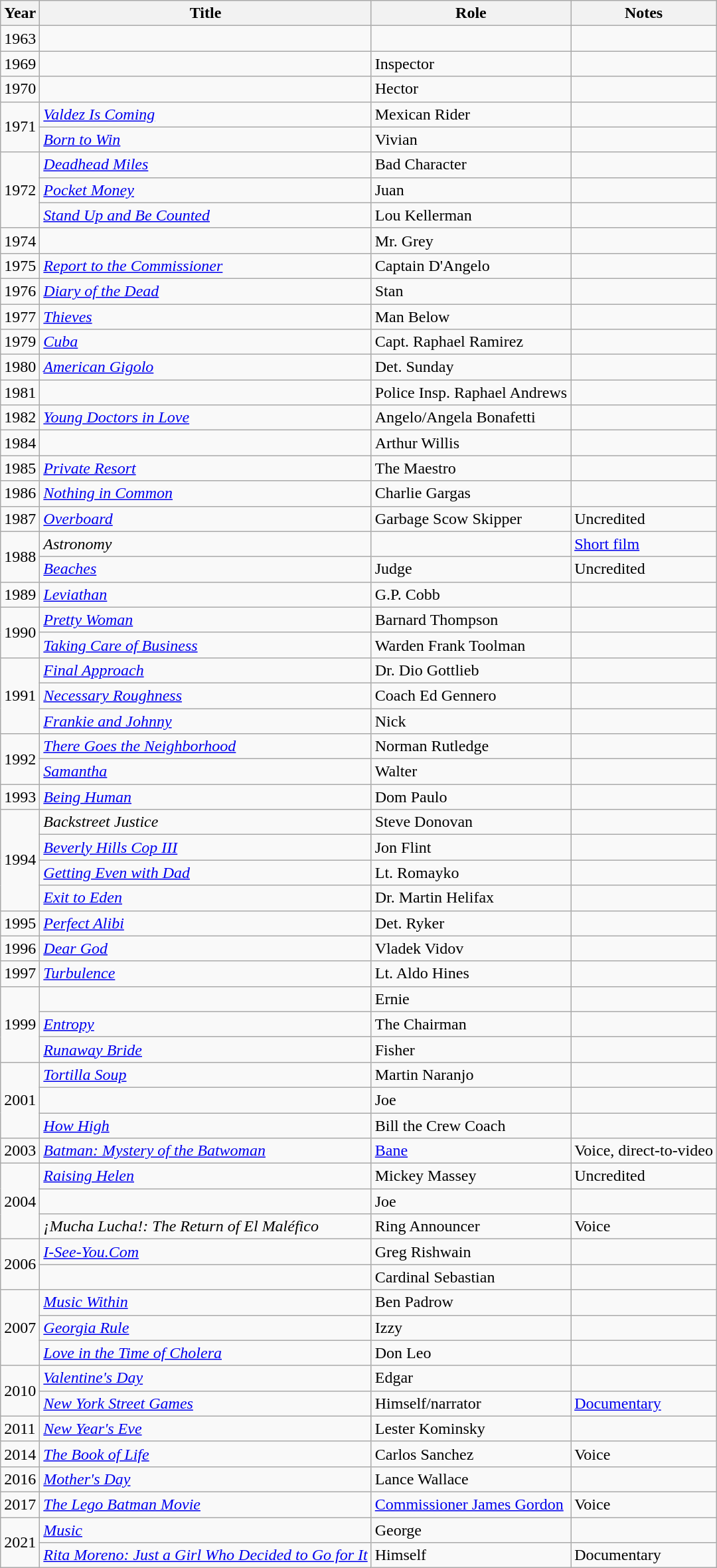<table class="wikitable sortable unsortable">
<tr>
<th>Year</th>
<th>Title</th>
<th>Role</th>
<th>Notes</th>
</tr>
<tr>
<td>1963</td>
<td><em></em></td>
<td></td>
<td></td>
</tr>
<tr>
<td>1969</td>
<td><em></em></td>
<td>Inspector</td>
<td></td>
</tr>
<tr>
<td>1970</td>
<td><em></em></td>
<td>Hector</td>
<td></td>
</tr>
<tr>
<td rowspan="2">1971</td>
<td><em><a href='#'>Valdez Is Coming</a></em></td>
<td>Mexican Rider</td>
<td></td>
</tr>
<tr>
<td><em><a href='#'>Born to Win</a></em></td>
<td>Vivian</td>
<td></td>
</tr>
<tr>
<td rowspan="3">1972</td>
<td><em><a href='#'>Deadhead Miles</a></em></td>
<td>Bad Character</td>
<td></td>
</tr>
<tr>
<td><em><a href='#'>Pocket Money</a></em></td>
<td>Juan</td>
<td></td>
</tr>
<tr>
<td><em><a href='#'>Stand Up and Be Counted</a></em></td>
<td>Lou Kellerman</td>
<td></td>
</tr>
<tr>
<td>1974</td>
<td><em></em></td>
<td>Mr. Grey</td>
<td></td>
</tr>
<tr>
<td>1975</td>
<td><em><a href='#'>Report to the Commissioner</a></em></td>
<td>Captain D'Angelo</td>
<td></td>
</tr>
<tr>
<td>1976</td>
<td><em><a href='#'>Diary of the Dead</a></em></td>
<td>Stan</td>
<td></td>
</tr>
<tr>
<td>1977</td>
<td><em><a href='#'>Thieves</a></em></td>
<td>Man Below</td>
<td></td>
</tr>
<tr>
<td>1979</td>
<td><em><a href='#'>Cuba</a></em></td>
<td>Capt. Raphael Ramirez</td>
<td></td>
</tr>
<tr>
<td>1980</td>
<td><em><a href='#'>American Gigolo</a></em></td>
<td>Det. Sunday</td>
<td></td>
</tr>
<tr>
<td>1981</td>
<td><em></em></td>
<td>Police Insp. Raphael Andrews</td>
<td></td>
</tr>
<tr>
<td>1982</td>
<td><em><a href='#'>Young Doctors in Love</a></em></td>
<td>Angelo/Angela Bonafetti</td>
<td></td>
</tr>
<tr>
<td>1984</td>
<td><em></em></td>
<td>Arthur Willis</td>
<td></td>
</tr>
<tr>
<td>1985</td>
<td><em><a href='#'>Private Resort</a></em></td>
<td>The Maestro</td>
<td></td>
</tr>
<tr>
<td>1986</td>
<td><em><a href='#'>Nothing in Common</a></em></td>
<td>Charlie Gargas</td>
<td></td>
</tr>
<tr>
<td>1987</td>
<td><em><a href='#'>Overboard</a></em></td>
<td>Garbage Scow Skipper</td>
<td>Uncredited</td>
</tr>
<tr>
<td rowspan="2">1988</td>
<td><em>Astronomy</em></td>
<td></td>
<td><a href='#'>Short film</a></td>
</tr>
<tr>
<td><em><a href='#'>Beaches</a></em></td>
<td>Judge</td>
<td>Uncredited</td>
</tr>
<tr>
<td>1989</td>
<td><em><a href='#'>Leviathan</a></em></td>
<td>G.P. Cobb</td>
<td></td>
</tr>
<tr>
<td rowspan="2">1990</td>
<td><em><a href='#'>Pretty Woman</a></em></td>
<td>Barnard Thompson</td>
<td></td>
</tr>
<tr>
<td><em><a href='#'>Taking Care of Business</a></em></td>
<td>Warden Frank Toolman</td>
<td></td>
</tr>
<tr>
<td rowspan="3">1991</td>
<td><em><a href='#'>Final Approach</a></em></td>
<td>Dr. Dio Gottlieb</td>
<td></td>
</tr>
<tr>
<td><em><a href='#'>Necessary Roughness</a></em></td>
<td>Coach Ed Gennero</td>
<td></td>
</tr>
<tr>
<td><em><a href='#'>Frankie and Johnny</a></em></td>
<td>Nick</td>
<td></td>
</tr>
<tr>
<td rowspan="2">1992</td>
<td><em><a href='#'>There Goes the Neighborhood</a></em></td>
<td>Norman Rutledge</td>
<td></td>
</tr>
<tr>
<td><em><a href='#'>Samantha</a></em></td>
<td>Walter</td>
<td></td>
</tr>
<tr>
<td>1993</td>
<td><em><a href='#'>Being Human</a></em></td>
<td>Dom Paulo</td>
<td></td>
</tr>
<tr>
<td rowspan="4">1994</td>
<td><em>Backstreet Justice</em></td>
<td>Steve Donovan</td>
<td></td>
</tr>
<tr>
<td><em><a href='#'>Beverly Hills Cop III</a></em></td>
<td>Jon Flint</td>
<td></td>
</tr>
<tr>
<td><em><a href='#'>Getting Even with Dad</a></em></td>
<td>Lt. Romayko</td>
<td></td>
</tr>
<tr>
<td><em><a href='#'>Exit to Eden</a></em></td>
<td>Dr. Martin Helifax</td>
<td></td>
</tr>
<tr>
<td>1995</td>
<td><em><a href='#'>Perfect Alibi</a></em></td>
<td>Det. Ryker</td>
<td></td>
</tr>
<tr>
<td>1996</td>
<td><em><a href='#'>Dear God</a></em></td>
<td>Vladek Vidov</td>
<td></td>
</tr>
<tr>
<td>1997</td>
<td><em><a href='#'>Turbulence</a></em></td>
<td>Lt. Aldo Hines</td>
<td></td>
</tr>
<tr>
<td rowspan="3">1999</td>
<td><em></em></td>
<td>Ernie</td>
<td></td>
</tr>
<tr>
<td><em><a href='#'>Entropy</a></em></td>
<td>The Chairman</td>
<td></td>
</tr>
<tr>
<td><em><a href='#'>Runaway Bride</a></em></td>
<td>Fisher</td>
<td></td>
</tr>
<tr>
<td rowspan="3">2001</td>
<td><em><a href='#'>Tortilla Soup</a></em></td>
<td>Martin Naranjo</td>
<td></td>
</tr>
<tr>
<td><em></em></td>
<td>Joe</td>
<td></td>
</tr>
<tr>
<td><em><a href='#'>How High</a></em></td>
<td>Bill the Crew Coach</td>
<td></td>
</tr>
<tr>
<td>2003</td>
<td><em><a href='#'>Batman: Mystery of the Batwoman</a></em></td>
<td><a href='#'>Bane</a></td>
<td>Voice, direct-to-video</td>
</tr>
<tr>
<td rowspan="3">2004</td>
<td><em><a href='#'>Raising Helen</a></em></td>
<td>Mickey Massey</td>
<td>Uncredited</td>
</tr>
<tr>
<td><em></em></td>
<td>Joe</td>
<td></td>
</tr>
<tr>
<td><em>¡Mucha Lucha!: The Return of El Maléfico</em></td>
<td>Ring Announcer</td>
<td>Voice</td>
</tr>
<tr>
<td rowspan="2">2006</td>
<td><em><a href='#'>I-See-You.Com</a></em></td>
<td>Greg Rishwain</td>
<td></td>
</tr>
<tr>
<td><em></em></td>
<td>Cardinal Sebastian</td>
<td></td>
</tr>
<tr>
<td rowspan="3">2007</td>
<td><em><a href='#'>Music Within</a></em></td>
<td>Ben Padrow</td>
<td></td>
</tr>
<tr>
<td><em><a href='#'>Georgia Rule</a></em></td>
<td>Izzy</td>
<td></td>
</tr>
<tr>
<td><em><a href='#'>Love in the Time of Cholera</a></em></td>
<td>Don Leo</td>
<td></td>
</tr>
<tr>
<td rowspan="2">2010</td>
<td><em><a href='#'>Valentine's Day</a></em></td>
<td>Edgar</td>
<td></td>
</tr>
<tr>
<td><em><a href='#'>New York Street Games</a></em></td>
<td>Himself/narrator</td>
<td><a href='#'>Documentary</a></td>
</tr>
<tr>
<td>2011</td>
<td><em><a href='#'>New Year's Eve</a></em></td>
<td>Lester Kominsky</td>
<td></td>
</tr>
<tr>
<td>2014</td>
<td><em><a href='#'>The Book of Life</a></em></td>
<td>Carlos Sanchez</td>
<td>Voice</td>
</tr>
<tr>
<td>2016</td>
<td><em><a href='#'>Mother's Day</a></em></td>
<td>Lance Wallace</td>
<td></td>
</tr>
<tr>
<td>2017</td>
<td><em><a href='#'>The Lego Batman Movie</a></em></td>
<td><a href='#'>Commissioner James Gordon</a></td>
<td>Voice</td>
</tr>
<tr>
<td rowspan="2">2021</td>
<td><em><a href='#'>Music</a></em></td>
<td>George</td>
<td></td>
</tr>
<tr>
<td><em><a href='#'>Rita Moreno: Just a Girl Who Decided to Go for It</a></em></td>
<td>Himself</td>
<td>Documentary</td>
</tr>
</table>
